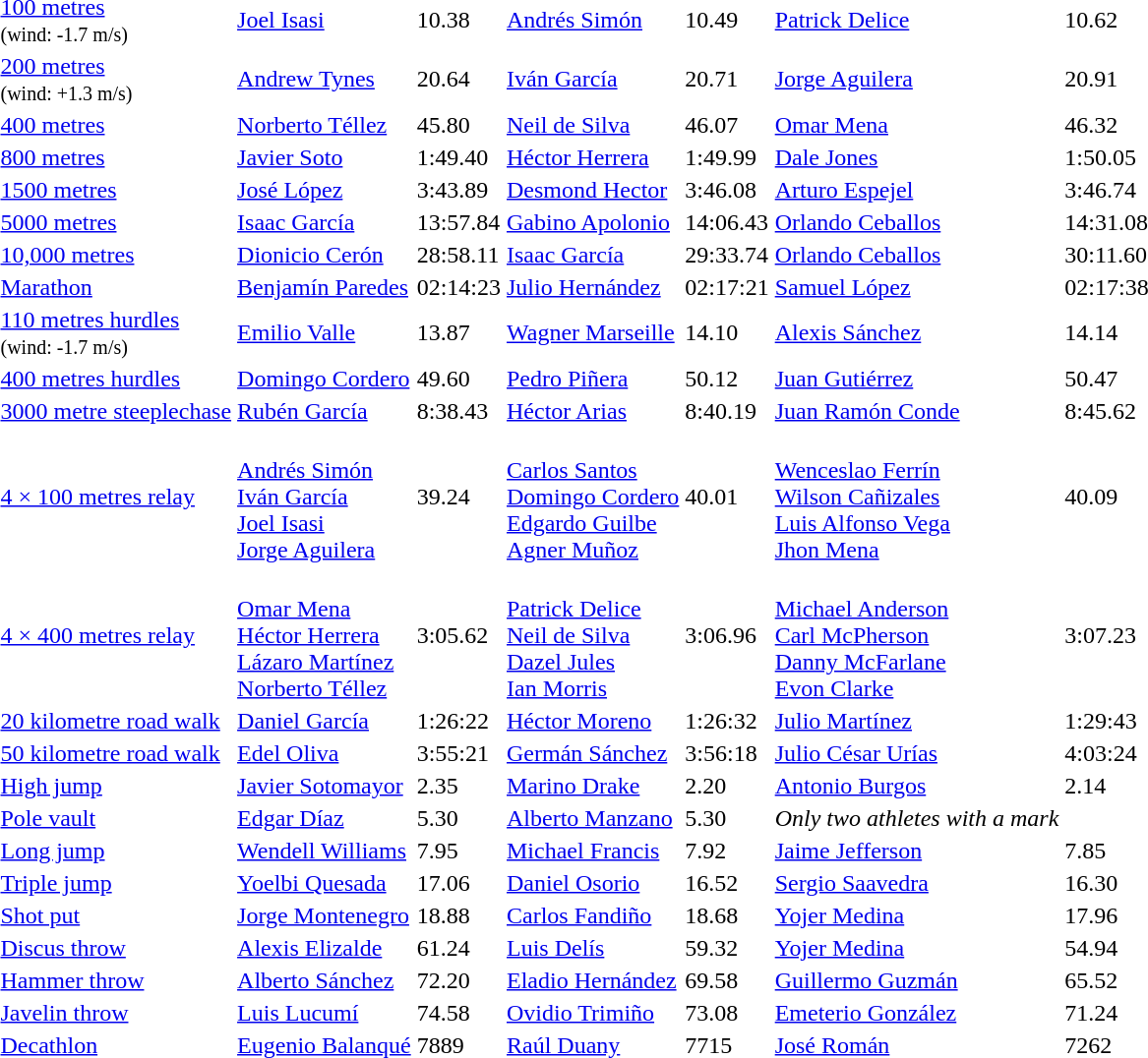<table>
<tr>
<td><a href='#'>100 metres</a><br><small>(wind: -1.7 m/s)</small></td>
<td><a href='#'>Joel Isasi</a><br> </td>
<td>10.38</td>
<td><a href='#'>Andrés Simón</a><br> </td>
<td>10.49</td>
<td><a href='#'>Patrick Delice</a><br> </td>
<td>10.62</td>
</tr>
<tr>
<td><a href='#'>200 metres</a><br><small>(wind: +1.3 m/s)</small></td>
<td><a href='#'>Andrew Tynes</a><br> </td>
<td>20.64</td>
<td><a href='#'>Iván García</a><br> </td>
<td>20.71</td>
<td><a href='#'>Jorge Aguilera</a><br> </td>
<td>20.91</td>
</tr>
<tr>
<td><a href='#'>400 metres</a></td>
<td><a href='#'>Norberto Téllez</a><br> </td>
<td>45.80</td>
<td><a href='#'>Neil de Silva</a><br> </td>
<td>46.07</td>
<td><a href='#'>Omar Mena</a><br> </td>
<td>46.32</td>
</tr>
<tr>
<td><a href='#'>800 metres</a></td>
<td><a href='#'>Javier Soto</a><br> </td>
<td>1:49.40</td>
<td><a href='#'>Héctor Herrera</a><br> </td>
<td>1:49.99</td>
<td><a href='#'>Dale Jones</a><br> </td>
<td>1:50.05</td>
</tr>
<tr>
<td><a href='#'>1500 metres</a></td>
<td><a href='#'>José López</a><br> </td>
<td>3:43.89</td>
<td><a href='#'>Desmond Hector</a><br> </td>
<td>3:46.08</td>
<td><a href='#'>Arturo Espejel</a><br> </td>
<td>3:46.74</td>
</tr>
<tr>
<td><a href='#'>5000 metres</a></td>
<td><a href='#'>Isaac García</a><br> </td>
<td>13:57.84</td>
<td><a href='#'>Gabino Apolonio</a><br> </td>
<td>14:06.43</td>
<td><a href='#'>Orlando Ceballos</a><br> </td>
<td>14:31.08</td>
</tr>
<tr>
<td><a href='#'>10,000 metres</a></td>
<td><a href='#'>Dionicio Cerón</a><br> </td>
<td>28:58.11</td>
<td><a href='#'>Isaac García</a><br> </td>
<td>29:33.74</td>
<td><a href='#'>Orlando Ceballos</a><br> </td>
<td>30:11.60</td>
</tr>
<tr>
<td><a href='#'>Marathon</a></td>
<td><a href='#'>Benjamín Paredes</a><br> </td>
<td>02:14:23</td>
<td><a href='#'>Julio Hernández</a><br> </td>
<td>02:17:21</td>
<td><a href='#'>Samuel López</a><br> </td>
<td>02:17:38</td>
</tr>
<tr>
<td><a href='#'>110 metres hurdles</a><br><small>(wind: -1.7 m/s)</small></td>
<td><a href='#'>Emilio Valle</a><br> </td>
<td>13.87</td>
<td><a href='#'>Wagner Marseille</a><br> </td>
<td>14.10</td>
<td><a href='#'>Alexis Sánchez</a><br> </td>
<td>14.14</td>
</tr>
<tr>
<td><a href='#'>400 metres hurdles</a></td>
<td><a href='#'>Domingo Cordero</a><br> </td>
<td>49.60 </td>
<td><a href='#'>Pedro Piñera</a><br> </td>
<td>50.12</td>
<td><a href='#'>Juan Gutiérrez</a><br> </td>
<td>50.47</td>
</tr>
<tr>
<td><a href='#'>3000 metre steeplechase</a></td>
<td><a href='#'>Rubén García</a><br> </td>
<td>8:38.43 </td>
<td><a href='#'>Héctor Arias</a><br> </td>
<td>8:40.19</td>
<td><a href='#'>Juan Ramón Conde</a><br> </td>
<td>8:45.62</td>
</tr>
<tr>
<td><a href='#'>4 × 100 metres relay</a></td>
<td><br><a href='#'>Andrés Simón</a><br><a href='#'>Iván García</a><br><a href='#'>Joel Isasi</a><br><a href='#'>Jorge Aguilera</a></td>
<td>39.24</td>
<td><br><a href='#'>Carlos Santos</a><br><a href='#'>Domingo Cordero</a><br><a href='#'>Edgardo Guilbe</a><br><a href='#'>Agner Muñoz</a></td>
<td>40.01</td>
<td><br><a href='#'>Wenceslao Ferrín</a><br><a href='#'>Wilson Cañizales</a><br><a href='#'>Luis Alfonso Vega</a><br><a href='#'>Jhon Mena</a></td>
<td>40.09</td>
</tr>
<tr>
<td><a href='#'>4 × 400 metres relay</a></td>
<td><br><a href='#'>Omar Mena</a><br><a href='#'>Héctor Herrera</a><br><a href='#'>Lázaro Martínez</a><br><a href='#'>Norberto Téllez</a></td>
<td>3:05.62</td>
<td><br><a href='#'>Patrick Delice</a><br><a href='#'>Neil de Silva</a><br><a href='#'>Dazel Jules</a><br><a href='#'>Ian Morris</a></td>
<td>3:06.96</td>
<td><br><a href='#'>Michael Anderson</a><br><a href='#'>Carl McPherson</a><br><a href='#'>Danny McFarlane</a><br><a href='#'>Evon Clarke</a></td>
<td>3:07.23</td>
</tr>
<tr>
<td><a href='#'>20 kilometre road walk</a></td>
<td><a href='#'>Daniel García</a><br> </td>
<td>1:26:22</td>
<td><a href='#'>Héctor Moreno</a><br> </td>
<td>1:26:32</td>
<td><a href='#'>Julio Martínez</a><br> </td>
<td>1:29:43</td>
</tr>
<tr>
<td><a href='#'>50 kilometre road walk</a></td>
<td><a href='#'>Edel Oliva</a><br> </td>
<td>3:55:21</td>
<td><a href='#'>Germán Sánchez</a><br> </td>
<td>3:56:18</td>
<td><a href='#'>Julio César Urías</a><br> </td>
<td>4:03:24</td>
</tr>
<tr>
<td><a href='#'>High jump</a></td>
<td><a href='#'>Javier Sotomayor</a><br> </td>
<td>2.35 </td>
<td><a href='#'>Marino Drake</a><br> </td>
<td>2.20</td>
<td><a href='#'>Antonio Burgos</a><br> </td>
<td>2.14</td>
</tr>
<tr>
<td><a href='#'>Pole vault</a></td>
<td><a href='#'>Edgar Díaz</a><br> </td>
<td>5.30</td>
<td><a href='#'>Alberto Manzano</a><br> </td>
<td>5.30</td>
<td><em>Only two athletes with a mark</em></td>
<td></td>
</tr>
<tr>
<td><a href='#'>Long jump</a></td>
<td><a href='#'>Wendell Williams</a><br> </td>
<td>7.95</td>
<td><a href='#'>Michael Francis</a><br> </td>
<td>7.92</td>
<td><a href='#'>Jaime Jefferson</a><br> </td>
<td>7.85</td>
</tr>
<tr>
<td><a href='#'>Triple jump</a></td>
<td><a href='#'>Yoelbi Quesada</a><br> </td>
<td>17.06 </td>
<td><a href='#'>Daniel Osorio</a><br> </td>
<td>16.52</td>
<td><a href='#'>Sergio Saavedra</a><br> </td>
<td>16.30</td>
</tr>
<tr>
<td><a href='#'>Shot put</a></td>
<td><a href='#'>Jorge Montenegro</a><br> </td>
<td>18.88</td>
<td><a href='#'>Carlos Fandiño</a><br> </td>
<td>18.68</td>
<td><a href='#'>Yojer Medina</a><br> </td>
<td>17.96</td>
</tr>
<tr>
<td><a href='#'>Discus throw</a></td>
<td><a href='#'>Alexis Elizalde</a><br> </td>
<td>61.24</td>
<td><a href='#'>Luis Delís</a><br> </td>
<td>59.32</td>
<td><a href='#'>Yojer Medina</a><br> </td>
<td>54.94</td>
</tr>
<tr>
<td><a href='#'>Hammer throw</a></td>
<td><a href='#'>Alberto Sánchez</a><br> </td>
<td>72.20 </td>
<td><a href='#'>Eladio Hernández</a><br> </td>
<td>69.58</td>
<td><a href='#'>Guillermo Guzmán</a><br> </td>
<td>65.52</td>
</tr>
<tr>
<td><a href='#'>Javelin throw</a></td>
<td><a href='#'>Luis Lucumí</a><br> </td>
<td>74.58</td>
<td><a href='#'>Ovidio Trimiño</a><br> </td>
<td>73.08</td>
<td><a href='#'>Emeterio González</a><br> </td>
<td>71.24</td>
</tr>
<tr>
<td><a href='#'>Decathlon</a></td>
<td><a href='#'>Eugenio Balanqué</a><br> </td>
<td>7889 </td>
<td><a href='#'>Raúl Duany</a><br> </td>
<td>7715</td>
<td><a href='#'>José Román</a><br> </td>
<td>7262</td>
</tr>
</table>
